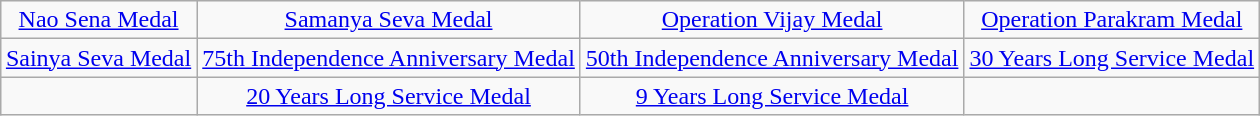<table class="wikitable" style="margin:1em auto; text-align:center;">
<tr>
<td><a href='#'>Nao Sena Medal</a></td>
<td><a href='#'>Samanya Seva Medal</a></td>
<td><a href='#'>Operation Vijay Medal</a></td>
<td><a href='#'>Operation Parakram Medal</a></td>
</tr>
<tr>
<td><a href='#'>Sainya Seva Medal</a></td>
<td><a href='#'>75th Independence Anniversary Medal</a></td>
<td><a href='#'>50th Independence Anniversary Medal</a></td>
<td><a href='#'>30 Years Long Service Medal</a></td>
</tr>
<tr>
<td></td>
<td><a href='#'>20 Years Long Service Medal</a></td>
<td><a href='#'>9 Years Long Service Medal</a></td>
<td></td>
</tr>
</table>
